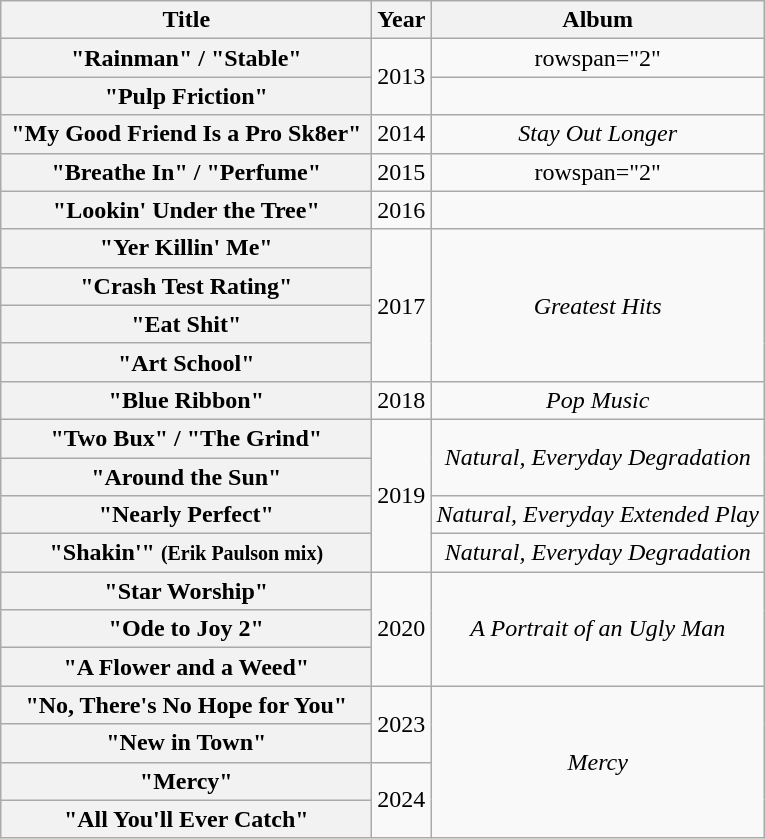<table class="wikitable sortable mw-collapsible plainrowheaders" style="text-align:center;">
<tr>
<th scope="col" style="width:15em;">Title</th>
<th scope="col">Year</th>
<th scope="col">Album</th>
</tr>
<tr>
<th scope="row">"Rainman" / "Stable"</th>
<td rowspan="2">2013</td>
<td>rowspan="2" </td>
</tr>
<tr>
<th scope="row">"Pulp Friction"</th>
</tr>
<tr>
<th scope="row">"My Good Friend Is a Pro Sk8er"</th>
<td>2014</td>
<td><em>Stay Out Longer</em></td>
</tr>
<tr>
<th scope="row">"Breathe In" / "Perfume"</th>
<td>2015</td>
<td>rowspan="2" </td>
</tr>
<tr>
<th scope="row">"Lookin' Under the Tree"</th>
<td>2016</td>
</tr>
<tr>
<th scope="row">"Yer Killin' Me"</th>
<td rowspan="4">2017</td>
<td rowspan="4"><em>Greatest Hits</em></td>
</tr>
<tr>
<th scope="row">"Crash Test Rating"</th>
</tr>
<tr>
<th scope="row">"Eat Shit"</th>
</tr>
<tr>
<th scope="row">"Art School"</th>
</tr>
<tr>
<th scope="row">"Blue Ribbon"</th>
<td>2018</td>
<td><em>Pop Music</em></td>
</tr>
<tr>
<th scope="row">"Two Bux" / "The Grind"</th>
<td rowspan="4">2019</td>
<td rowspan="2"><em>Natural, Everyday Degradation</em></td>
</tr>
<tr>
<th scope="row">"Around the Sun"</th>
</tr>
<tr>
<th scope="row">"Nearly Perfect"</th>
<td><em>Natural, Everyday Extended Play</em></td>
</tr>
<tr>
<th scope="row">"Shakin'" <small>(Erik Paulson mix)</small></th>
<td><em>Natural, Everyday Degradation</em></td>
</tr>
<tr>
<th scope="row">"Star Worship"</th>
<td rowspan="3">2020</td>
<td rowspan="3"><em>A Portrait of an Ugly Man</em></td>
</tr>
<tr>
<th scope="row">"Ode to Joy 2"</th>
</tr>
<tr>
<th scope="row">"A Flower and a Weed"</th>
</tr>
<tr>
<th scope="row">"No, There's No Hope for You"</th>
<td rowspan="2">2023</td>
<td rowspan="4"><em>Mercy</em></td>
</tr>
<tr>
<th scope="row">"New in Town"</th>
</tr>
<tr>
<th scope="row">"Mercy"</th>
<td rowspan="2">2024</td>
</tr>
<tr>
<th scope="row">"All You'll Ever Catch"</th>
</tr>
</table>
